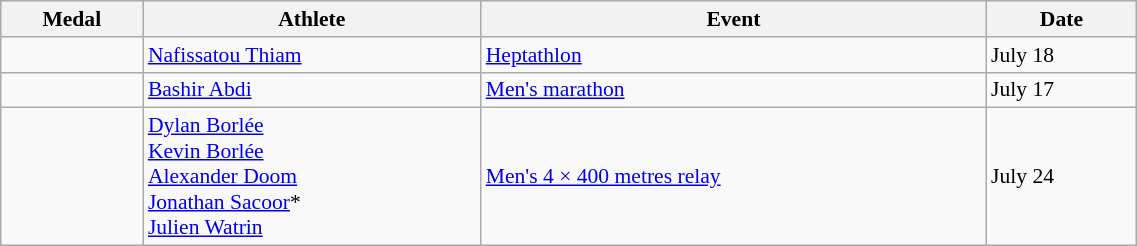<table class="wikitable" style="font-size:90%" width=60%>
<tr>
<th>Medal</th>
<th>Athlete</th>
<th>Event</th>
<th>Date</th>
</tr>
<tr>
<td></td>
<td><a href='#'>Nafissatou Thiam</a></td>
<td><a href='#'>Heptathlon</a></td>
<td>July 18</td>
</tr>
<tr>
<td></td>
<td><a href='#'>Bashir Abdi</a></td>
<td><a href='#'>Men's marathon</a></td>
<td>July 17</td>
</tr>
<tr>
<td></td>
<td><a href='#'>Dylan Borlée</a><br><a href='#'>Kevin Borlée</a><br><a href='#'>Alexander Doom</a><br><a href='#'>Jonathan Sacoor</a>*<br><a href='#'>Julien Watrin</a></td>
<td><a href='#'>Men's 4 × 400 metres relay</a></td>
<td>July 24</td>
</tr>
</table>
